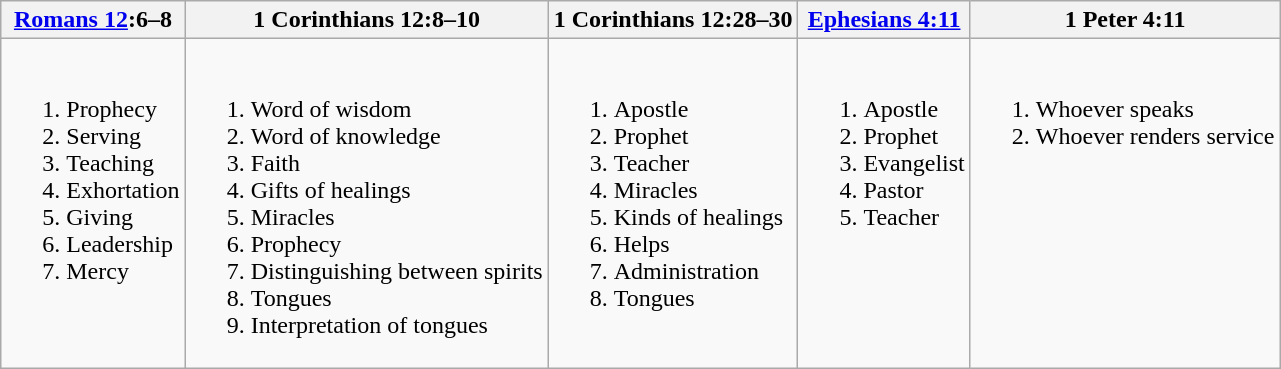<table class="wikitable">
<tr>
<th><a href='#'>Romans 12</a>:6–8</th>
<th>1 Corinthians 12:8–10</th>
<th>1 Corinthians 12:28–30</th>
<th><a href='#'>Ephesians 4:11</a></th>
<th>1 Peter 4:11</th>
</tr>
<tr>
<td style="vertical-align: top"><br><ol><li>Prophecy</li><li>Serving</li><li>Teaching</li><li>Exhortation</li><li>Giving</li><li>Leadership</li><li>Mercy</li></ol></td>
<td style="vertical-align: top"><br><ol><li>Word of wisdom</li><li>Word of knowledge</li><li>Faith</li><li>Gifts of healings</li><li>Miracles</li><li>Prophecy</li><li>Distinguishing between spirits</li><li>Tongues</li><li>Interpretation of tongues</li></ol></td>
<td style="vertical-align: top"><br><ol><li>Apostle</li><li>Prophet</li><li>Teacher</li><li>Miracles</li><li>Kinds of healings</li><li>Helps</li><li>Administration</li><li>Tongues</li></ol></td>
<td style="vertical-align: top"><br><ol><li>Apostle</li><li>Prophet</li><li>Evangelist</li><li>Pastor</li><li>Teacher</li></ol></td>
<td style="vertical-align: top"><br><ol><li>Whoever speaks</li><li>Whoever renders service</li></ol></td>
</tr>
</table>
